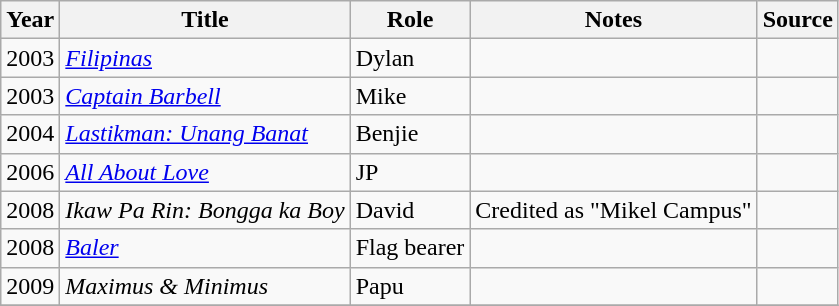<table class="wikitable sortable" >
<tr>
<th>Year</th>
<th>Title</th>
<th>Role</th>
<th class="unsortable">Notes </th>
<th class="unsortable">Source </th>
</tr>
<tr>
<td>2003</td>
<td><em><a href='#'>Filipinas</a></em></td>
<td>Dylan</td>
<td></td>
<td></td>
</tr>
<tr>
<td>2003</td>
<td><em><a href='#'>Captain Barbell</a></em></td>
<td>Mike</td>
<td></td>
<td></td>
</tr>
<tr>
<td>2004</td>
<td><em><a href='#'>Lastikman: Unang Banat</a></em></td>
<td>Benjie</td>
<td></td>
<td></td>
</tr>
<tr>
<td>2006</td>
<td><em><a href='#'>All About Love</a></em></td>
<td>JP</td>
<td></td>
<td></td>
</tr>
<tr>
<td>2008</td>
<td><em>Ikaw Pa Rin: Bongga ka Boy</em></td>
<td>David</td>
<td>Credited as "Mikel Campus"</td>
<td></td>
</tr>
<tr>
<td>2008</td>
<td><em><a href='#'>Baler</a></em></td>
<td>Flag bearer</td>
<td></td>
<td></td>
</tr>
<tr>
<td>2009</td>
<td><em>Maximus & Minimus</em></td>
<td>Papu</td>
<td></td>
<td></td>
</tr>
<tr>
</tr>
</table>
